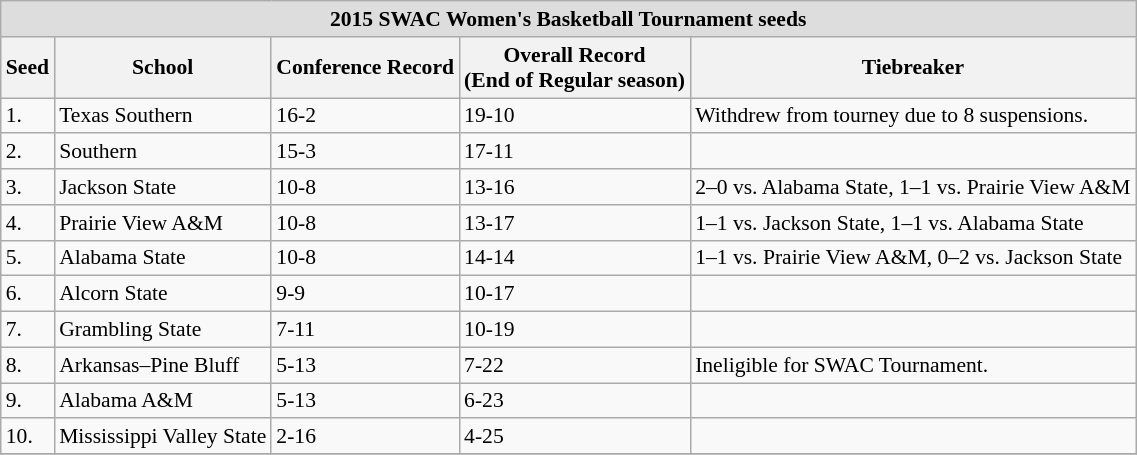<table class="wikitable" style="white-space:nowrap; font-size:90%;">
<tr>
<td colspan="7" style="text-align:center; background:#DDDDDD; font:#000000"><strong>2015 SWAC Women's Basketball Tournament seeds</strong></td>
</tr>
<tr bgcolor="#efefef">
<th>Seed</th>
<th>School</th>
<th>Conference Record</th>
<th>Overall Record <br>(End of Regular season)</th>
<th>Tiebreaker</th>
</tr>
<tr>
<td>1.</td>
<td>Texas Southern</td>
<td>16-2</td>
<td>19-10</td>
<td>Withdrew from tourney due to 8 suspensions.</td>
</tr>
<tr>
<td>2.</td>
<td>Southern</td>
<td>15-3</td>
<td>17-11</td>
<td></td>
</tr>
<tr>
<td>3.</td>
<td>Jackson State</td>
<td>10-8</td>
<td>13-16</td>
<td>2–0 vs. Alabama State, 1–1 vs. Prairie View A&M</td>
</tr>
<tr>
<td>4.</td>
<td>Prairie View A&M</td>
<td>10-8</td>
<td>13-17</td>
<td>1–1 vs. Jackson State, 1–1 vs. Alabama State</td>
</tr>
<tr>
<td>5.</td>
<td>Alabama State</td>
<td>10-8</td>
<td>14-14</td>
<td>1–1 vs. Prairie View A&M, 0–2 vs. Jackson State</td>
</tr>
<tr>
<td>6.</td>
<td>Alcorn State</td>
<td>9-9</td>
<td>10-17</td>
<td></td>
</tr>
<tr>
<td>7.</td>
<td>Grambling State</td>
<td>7-11</td>
<td>10-19</td>
<td></td>
</tr>
<tr>
<td>8.</td>
<td>Arkansas–Pine Bluff</td>
<td>5-13</td>
<td>7-22</td>
<td>Ineligible for SWAC Tournament.</td>
</tr>
<tr>
<td>9.</td>
<td>Alabama A&M</td>
<td>5-13</td>
<td>6-23</td>
<td></td>
</tr>
<tr>
<td>10.</td>
<td>Mississippi Valley State</td>
<td>2-16</td>
<td>4-25</td>
<td></td>
</tr>
<tr>
</tr>
</table>
